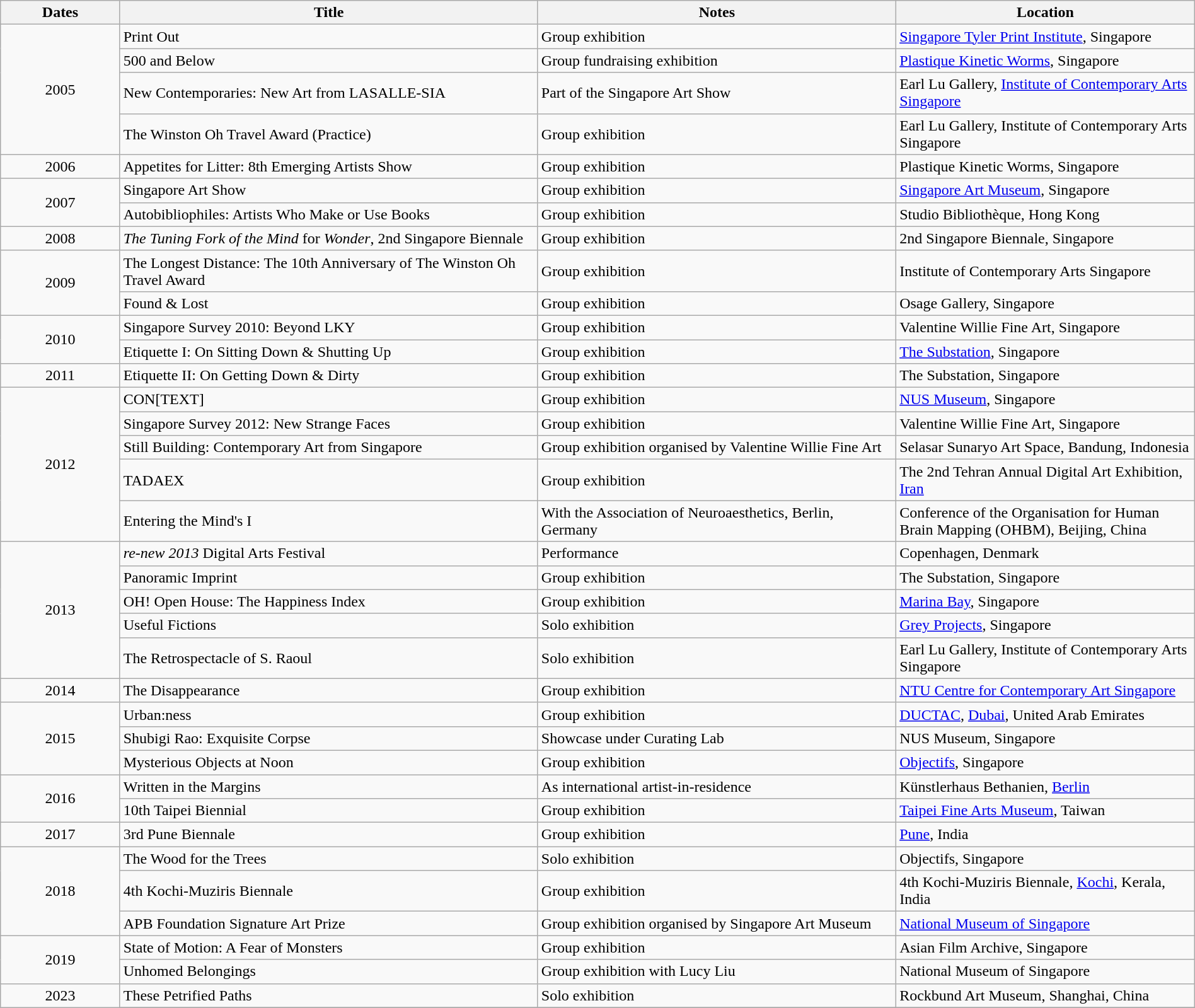<table class="wikitable" width="100%">
<tr>
<th width="10%">Dates</th>
<th width="35%">Title</th>
<th width="30%">Notes</th>
<th width="25%">Location</th>
</tr>
<tr>
<td rowspan="4" align="center">2005</td>
<td>Print Out</td>
<td>Group exhibition</td>
<td><a href='#'>Singapore Tyler Print Institute</a>, Singapore</td>
</tr>
<tr>
<td>500 and Below</td>
<td>Group fundraising exhibition</td>
<td><a href='#'>Plastique Kinetic Worms</a>, Singapore</td>
</tr>
<tr>
<td>New Contemporaries: New Art from LASALLE-SIA</td>
<td>Part of the Singapore Art Show</td>
<td>Earl Lu Gallery, <a href='#'>Institute of Contemporary Arts Singapore</a></td>
</tr>
<tr>
<td>The Winston Oh Travel Award (Practice)</td>
<td>Group exhibition</td>
<td>Earl Lu Gallery, Institute of Contemporary Arts Singapore</td>
</tr>
<tr>
<td align="center">2006</td>
<td>Appetites for Litter: 8th Emerging Artists Show</td>
<td>Group exhibition</td>
<td>Plastique Kinetic Worms, Singapore</td>
</tr>
<tr>
<td rowspan="2" align="center">2007</td>
<td>Singapore Art Show</td>
<td>Group exhibition</td>
<td><a href='#'>Singapore Art Museum</a>, Singapore</td>
</tr>
<tr>
<td>Autobibliophiles: Artists Who Make or Use Books</td>
<td>Group exhibition</td>
<td>Studio Bibliothèque, Hong Kong</td>
</tr>
<tr>
<td align="center">2008</td>
<td><em>The Tuning Fork of the Mind</em> for <em>Wonder</em>, 2nd Singapore Biennale</td>
<td>Group exhibition</td>
<td>2nd Singapore Biennale, Singapore</td>
</tr>
<tr>
<td rowspan="2" align="center">2009</td>
<td>The Longest Distance: The 10th Anniversary of The Winston Oh Travel Award</td>
<td>Group exhibition</td>
<td>Institute of Contemporary Arts Singapore</td>
</tr>
<tr>
<td>Found & Lost</td>
<td>Group exhibition</td>
<td>Osage Gallery, Singapore</td>
</tr>
<tr>
<td rowspan="2" align="center">2010</td>
<td>Singapore Survey 2010: Beyond LKY</td>
<td>Group exhibition</td>
<td>Valentine Willie Fine Art, Singapore</td>
</tr>
<tr>
<td>Etiquette I: On Sitting Down & Shutting Up</td>
<td>Group exhibition</td>
<td><a href='#'>The Substation</a>, Singapore</td>
</tr>
<tr>
<td align="center">2011</td>
<td>Etiquette II: On Getting Down & Dirty</td>
<td>Group exhibition</td>
<td>The Substation, Singapore</td>
</tr>
<tr>
<td rowspan="5" align="center">2012</td>
<td>CON[TEXT]</td>
<td>Group exhibition</td>
<td><a href='#'>NUS Museum</a>, Singapore</td>
</tr>
<tr>
<td>Singapore Survey 2012: New Strange Faces</td>
<td>Group exhibition</td>
<td>Valentine Willie Fine Art, Singapore</td>
</tr>
<tr>
<td>Still Building: Contemporary Art from Singapore</td>
<td>Group exhibition organised by Valentine Willie Fine Art</td>
<td>Selasar Sunaryo Art Space, Bandung, Indonesia</td>
</tr>
<tr>
<td>TADAEX</td>
<td>Group exhibition</td>
<td>The 2nd Tehran Annual Digital Art Exhibition, <a href='#'>Iran</a></td>
</tr>
<tr>
<td>Entering the Mind's I</td>
<td>With the Association of Neuroaesthetics, Berlin, Germany</td>
<td>Conference of the Organisation for Human Brain Mapping (OHBM), Beijing, China</td>
</tr>
<tr>
<td rowspan="5" align="center">2013</td>
<td><em>re-new 2013</em> Digital Arts Festival</td>
<td>Performance</td>
<td>Copenhagen, Denmark</td>
</tr>
<tr>
<td>Panoramic Imprint</td>
<td>Group exhibition</td>
<td>The Substation, Singapore</td>
</tr>
<tr>
<td>OH! Open House: The Happiness Index</td>
<td>Group exhibition</td>
<td><a href='#'>Marina Bay</a>, Singapore</td>
</tr>
<tr>
<td>Useful Fictions</td>
<td>Solo exhibition</td>
<td><a href='#'>Grey Projects</a>, Singapore</td>
</tr>
<tr>
<td>The Retrospectacle of S. Raoul</td>
<td>Solo exhibition</td>
<td>Earl Lu Gallery, Institute of Contemporary Arts Singapore</td>
</tr>
<tr>
<td align="center">2014</td>
<td>The Disappearance</td>
<td>Group exhibition</td>
<td><a href='#'>NTU Centre for Contemporary Art Singapore</a></td>
</tr>
<tr>
<td rowspan="3" align="center">2015</td>
<td>Urban:ness</td>
<td>Group exhibition</td>
<td><a href='#'>DUCTAC</a>, <a href='#'>Dubai</a>, United Arab Emirates</td>
</tr>
<tr>
<td>Shubigi Rao: Exquisite Corpse</td>
<td>Showcase under Curating Lab</td>
<td>NUS Museum, Singapore</td>
</tr>
<tr>
<td>Mysterious Objects at Noon</td>
<td>Group exhibition</td>
<td><a href='#'>Objectifs</a>, Singapore</td>
</tr>
<tr>
<td rowspan="2" align="center">2016</td>
<td>Written in the Margins</td>
<td>As international artist-in-residence</td>
<td>Künstlerhaus Bethanien, <a href='#'>Berlin</a></td>
</tr>
<tr>
<td>10th Taipei Biennial</td>
<td>Group exhibition</td>
<td><a href='#'>Taipei Fine Arts Museum</a>, Taiwan</td>
</tr>
<tr>
<td align="center">2017</td>
<td>3rd Pune Biennale</td>
<td>Group exhibition</td>
<td><a href='#'>Pune</a>, India</td>
</tr>
<tr>
<td rowspan="3" align="center">2018</td>
<td>The Wood for the Trees</td>
<td>Solo exhibition</td>
<td>Objectifs, Singapore</td>
</tr>
<tr>
<td>4th Kochi-Muziris Biennale</td>
<td>Group exhibition</td>
<td>4th Kochi-Muziris Biennale, <a href='#'>Kochi</a>, Kerala, India</td>
</tr>
<tr>
<td>APB Foundation Signature Art Prize</td>
<td>Group exhibition organised by Singapore Art Museum</td>
<td><a href='#'>National Museum of Singapore</a></td>
</tr>
<tr>
<td rowspan="2" align="center">2019</td>
<td>State of Motion: A Fear of Monsters</td>
<td>Group exhibition</td>
<td>Asian Film Archive, Singapore</td>
</tr>
<tr>
<td>Unhomed Belongings</td>
<td>Group exhibition with Lucy Liu</td>
<td>National Museum of Singapore</td>
</tr>
<tr>
<td rowspan="3" align="center">2023</td>
<td>These Petrified Paths</td>
<td>Solo exhibition</td>
<td>Rockbund Art Museum, Shanghai, China</td>
</tr>
<tr>
</tr>
</table>
